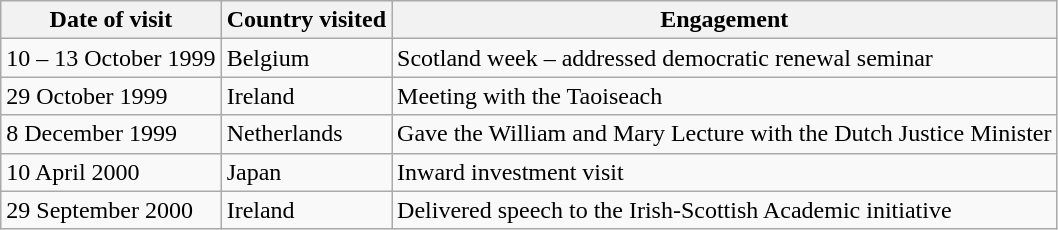<table class="wikitable">
<tr>
<th>Date of visit</th>
<th>Country visited</th>
<th>Engagement</th>
</tr>
<tr>
<td>10 – 13 October 1999</td>
<td>Belgium</td>
<td>Scotland week – addressed democratic renewal seminar</td>
</tr>
<tr>
<td>29 October 1999</td>
<td>Ireland</td>
<td>Meeting with the Taoiseach</td>
</tr>
<tr>
<td>8 December 1999</td>
<td>Netherlands</td>
<td>Gave the William and Mary Lecture with the Dutch Justice Minister</td>
</tr>
<tr>
<td>10 April 2000</td>
<td>Japan</td>
<td>Inward investment visit</td>
</tr>
<tr>
<td>29 September 2000</td>
<td>Ireland</td>
<td>Delivered speech to the Irish-Scottish Academic initiative</td>
</tr>
</table>
